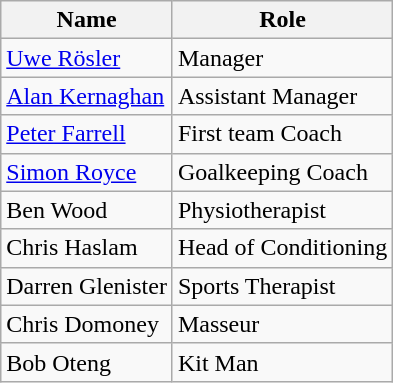<table class="wikitable">
<tr>
<th>Name</th>
<th>Role</th>
</tr>
<tr>
<td> <a href='#'>Uwe Rösler</a></td>
<td>Manager</td>
</tr>
<tr>
<td> <a href='#'>Alan Kernaghan</a></td>
<td>Assistant Manager</td>
</tr>
<tr>
<td> <a href='#'>Peter Farrell</a></td>
<td>First team Coach</td>
</tr>
<tr>
<td> <a href='#'>Simon Royce</a></td>
<td>Goalkeeping Coach</td>
</tr>
<tr>
<td> Ben Wood</td>
<td>Physiotherapist</td>
</tr>
<tr>
<td> Chris Haslam</td>
<td>Head of Conditioning</td>
</tr>
<tr>
<td> Darren Glenister</td>
<td>Sports Therapist</td>
</tr>
<tr>
<td> Chris Domoney</td>
<td>Masseur</td>
</tr>
<tr>
<td> Bob Oteng</td>
<td>Kit Man</td>
</tr>
</table>
